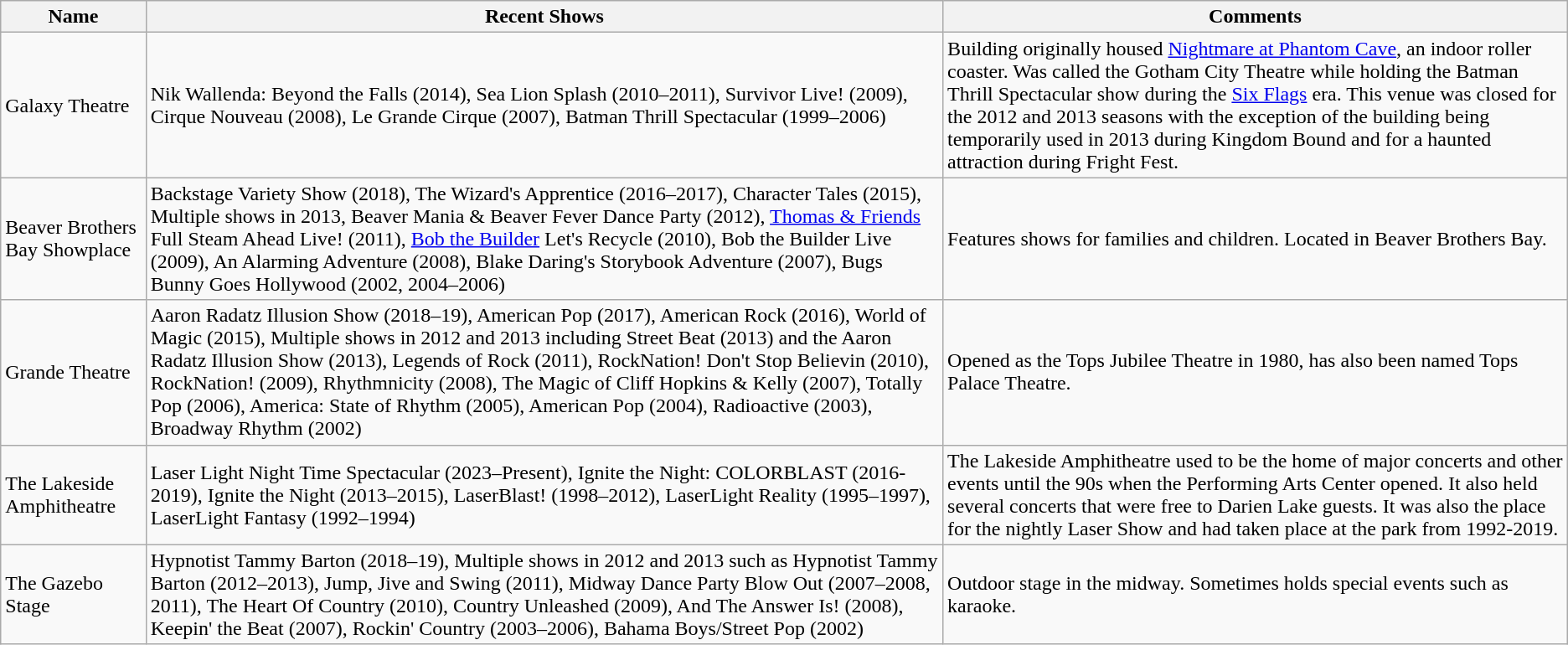<table class="wikitable sortable">
<tr>
<th>Name</th>
<th>Recent Shows</th>
<th>Comments</th>
</tr>
<tr>
<td>Galaxy Theatre</td>
<td>Nik Wallenda: Beyond the Falls (2014), Sea Lion Splash (2010–2011), Survivor Live! (2009), Cirque Nouveau (2008), Le Grande Cirque (2007), Batman Thrill Spectacular (1999–2006)</td>
<td>Building originally housed <a href='#'>Nightmare at Phantom Cave</a>, an indoor roller coaster. Was called the Gotham City Theatre while holding the Batman Thrill Spectacular show during the <a href='#'>Six Flags</a> era. This venue was closed for the 2012 and 2013 seasons with the exception of the building being temporarily used in 2013 during Kingdom Bound and for a haunted attraction during Fright Fest.</td>
</tr>
<tr>
<td>Beaver Brothers Bay Showplace</td>
<td>Backstage Variety Show (2018), The Wizard's Apprentice (2016–2017), Character Tales (2015), Multiple shows in 2013, Beaver Mania & Beaver Fever Dance Party (2012), <a href='#'>Thomas & Friends</a> Full Steam Ahead Live! (2011), <a href='#'>Bob the Builder</a> Let's Recycle (2010), Bob the Builder Live (2009), An Alarming Adventure (2008), Blake Daring's Storybook Adventure (2007), Bugs Bunny Goes Hollywood (2002, 2004–2006)</td>
<td>Features shows for families and children. Located in Beaver Brothers Bay.</td>
</tr>
<tr>
<td>Grande Theatre</td>
<td>Aaron Radatz Illusion Show (2018–19), American Pop (2017), American Rock (2016), World of Magic (2015), Multiple shows in 2012 and 2013 including Street Beat (2013) and the Aaron Radatz Illusion Show (2013), Legends of Rock (2011), RockNation! Don't Stop Believin (2010), RockNation! (2009), Rhythmnicity (2008), The Magic of Cliff Hopkins & Kelly (2007), Totally Pop (2006), America: State of Rhythm (2005), American Pop (2004), Radioactive (2003), Broadway Rhythm (2002)</td>
<td>Opened as the Tops Jubilee Theatre in 1980, has also been named Tops Palace Theatre.</td>
</tr>
<tr>
<td>The Lakeside Amphitheatre</td>
<td>Laser Light Night Time Spectacular (2023–Present), Ignite the Night: COLORBLAST (2016-2019), Ignite the Night (2013–2015), LaserBlast! (1998–2012), LaserLight Reality (1995–1997), LaserLight Fantasy (1992–1994)</td>
<td>The Lakeside Amphitheatre used to be the home of major concerts and other events until the 90s when the Performing Arts Center opened. It also held several concerts that were free to Darien Lake guests. It was also the place for the nightly Laser Show and had taken place at the park from 1992-2019.</td>
</tr>
<tr>
<td>The Gazebo Stage</td>
<td>Hypnotist Tammy Barton (2018–19), Multiple shows in 2012 and 2013 such as Hypnotist Tammy Barton (2012–2013), Jump, Jive and Swing (2011), Midway Dance Party Blow Out (2007–2008, 2011), The Heart Of Country (2010), Country Unleashed (2009), And The Answer Is! (2008), Keepin' the Beat (2007), Rockin' Country (2003–2006), Bahama Boys/Street Pop (2002)</td>
<td>Outdoor stage in the midway. Sometimes holds special events such as karaoke.</td>
</tr>
</table>
